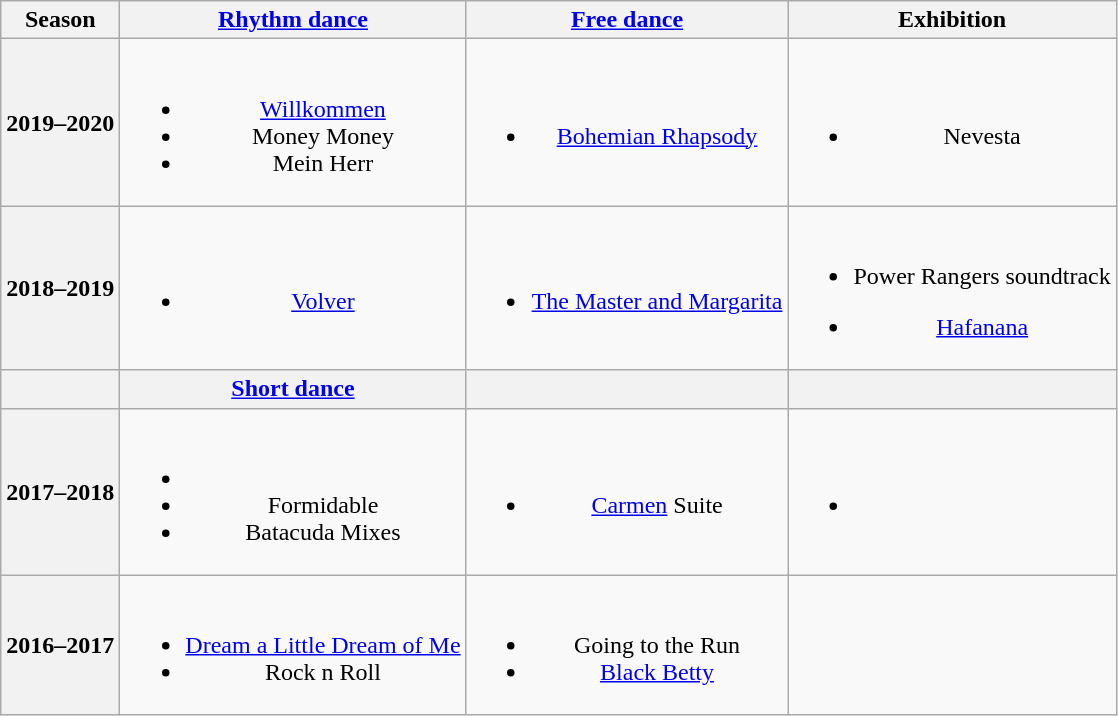<table class=wikitable style=text-align:center>
<tr>
<th>Season</th>
<th><a href='#'>Rhythm dance</a></th>
<th><a href='#'>Free dance</a></th>
<th>Exhibition</th>
</tr>
<tr>
<th>2019–2020 <br> </th>
<td><br><ul><li><a href='#'>Willkommen</a></li><li>Money Money</li><li>Mein Herr <br> </li></ul></td>
<td><br><ul><li><a href='#'>Bohemian Rhapsody</a> <br> </li></ul></td>
<td><br><ul><li>Nevesta <br> </li></ul></td>
</tr>
<tr>
<th>2018–2019 <br> </th>
<td><br><ul><li> <a href='#'>Volver</a> <br></li></ul></td>
<td><br><ul><li><a href='#'>The Master and Margarita</a> <br></li></ul></td>
<td><br><ul><li>Power Rangers soundtrack</li></ul><ul><li><a href='#'>Hafanana</a> <br></li></ul></td>
</tr>
<tr>
<th></th>
<th><a href='#'>Short dance</a></th>
<th></th>
<th></th>
</tr>
<tr>
<th>2017–2018 <br></th>
<td><br><ul><li></li><li> Formidable <br></li><li> Batacuda Mixes <br></li></ul></td>
<td><br><ul><li><a href='#'>Carmen</a> Suite <br></li></ul></td>
<td><br><ul><li></li></ul></td>
</tr>
<tr>
<th>2016–2017</th>
<td><br><ul><li><a href='#'>Dream a Little Dream of Me</a></li><li>Rock n Roll</li></ul></td>
<td><br><ul><li>Going to the Run <br></li><li><a href='#'>Black Betty</a></li></ul></td>
<td></td>
</tr>
</table>
